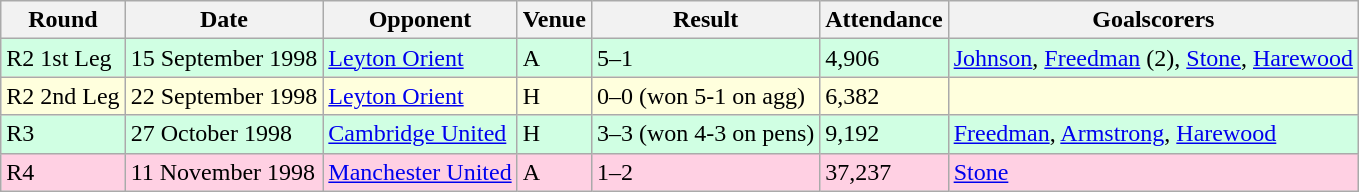<table class="wikitable">
<tr>
<th>Round</th>
<th>Date</th>
<th>Opponent</th>
<th>Venue</th>
<th>Result</th>
<th>Attendance</th>
<th>Goalscorers</th>
</tr>
<tr style="background-color: #d0ffe3;">
<td>R2 1st Leg</td>
<td>15 September 1998</td>
<td><a href='#'>Leyton Orient</a></td>
<td>A</td>
<td>5–1</td>
<td>4,906</td>
<td><a href='#'>Johnson</a>, <a href='#'>Freedman</a> (2), <a href='#'>Stone</a>, <a href='#'>Harewood</a></td>
</tr>
<tr style="background-color: #ffffdd;">
<td>R2 2nd Leg</td>
<td>22 September 1998</td>
<td><a href='#'>Leyton Orient</a></td>
<td>H</td>
<td>0–0 (won 5-1 on agg)</td>
<td>6,382</td>
<td></td>
</tr>
<tr style="background-color: #d0ffe3;">
<td>R3</td>
<td>27 October 1998</td>
<td><a href='#'>Cambridge United</a></td>
<td>H</td>
<td>3–3 (won 4-3 on pens)</td>
<td>9,192</td>
<td><a href='#'>Freedman</a>, <a href='#'>Armstrong</a>, <a href='#'>Harewood</a></td>
</tr>
<tr style="background-color: #ffd0e3;">
<td>R4</td>
<td>11 November 1998</td>
<td><a href='#'>Manchester United</a></td>
<td>A</td>
<td>1–2</td>
<td>37,237</td>
<td><a href='#'>Stone</a></td>
</tr>
</table>
